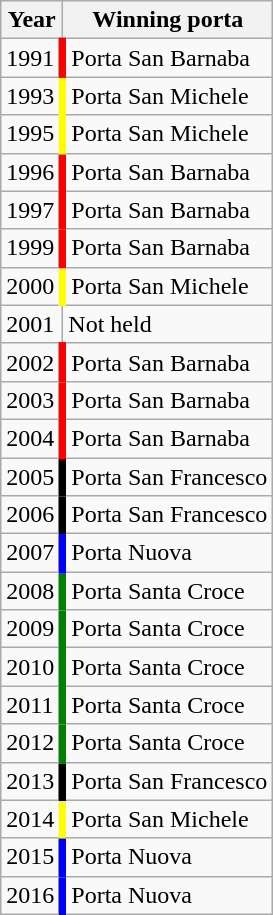<table class="wikitable">
<tr>
<th>Year</th>
<th>Winning porta</th>
</tr>
<tr>
<td>1991</td>
<td style="border-left: red 5px solid">Porta San Barnaba</td>
</tr>
<tr>
<td>1993</td>
<td style="border-left: yellow 5px solid">Porta San Michele</td>
</tr>
<tr>
<td>1995</td>
<td style="border-left: yellow 5px solid">Porta San Michele</td>
</tr>
<tr>
<td>1996</td>
<td style="border-left: red 5px solid">Porta San Barnaba</td>
</tr>
<tr>
<td>1997</td>
<td style="border-left: red 5px solid">Porta San Barnaba</td>
</tr>
<tr>
<td>1999</td>
<td style="border-left: red 5px solid">Porta San Barnaba</td>
</tr>
<tr>
<td>2000</td>
<td style="border-left: yellow 5px solid">Porta San Michele</td>
</tr>
<tr>
<td>2001</td>
<td>Not held</td>
</tr>
<tr>
<td>2002</td>
<td style="border-left: red 5px solid">Porta San Barnaba</td>
</tr>
<tr>
<td>2003</td>
<td style="border-left: red 5px solid">Porta San Barnaba</td>
</tr>
<tr>
<td>2004</td>
<td style="border-left: red 5px solid">Porta San Barnaba</td>
</tr>
<tr>
<td>2005</td>
<td style="border-left: black 5px solid">Porta San Francesco</td>
</tr>
<tr>
<td>2006</td>
<td style="border-left: black 5px solid">Porta San Francesco</td>
</tr>
<tr>
<td>2007</td>
<td style="border-left: blue 5px solid">Porta Nuova</td>
</tr>
<tr>
<td>2008</td>
<td style="border-left: green 5px solid">Porta Santa Croce</td>
</tr>
<tr>
<td>2009</td>
<td style="border-left: green 5px solid">Porta Santa Croce</td>
</tr>
<tr>
<td>2010</td>
<td style="border-left: green 5px solid">Porta Santa Croce</td>
</tr>
<tr>
<td>2011</td>
<td style="border-left: green 5px solid">Porta Santa Croce</td>
</tr>
<tr>
<td>2012</td>
<td style="border-left: green 5px solid">Porta Santa Croce</td>
</tr>
<tr>
<td>2013</td>
<td style="border-left: black 5px solid">Porta San Francesco</td>
</tr>
<tr>
<td>2014</td>
<td style="border-left: yellow 5px solid">Porta San Michele</td>
</tr>
<tr>
<td>2015</td>
<td style="border-left: blue 5px solid">Porta Nuova</td>
</tr>
<tr>
<td>2016</td>
<td style="border-left: blue 5px solid">Porta Nuova</td>
</tr>
</table>
